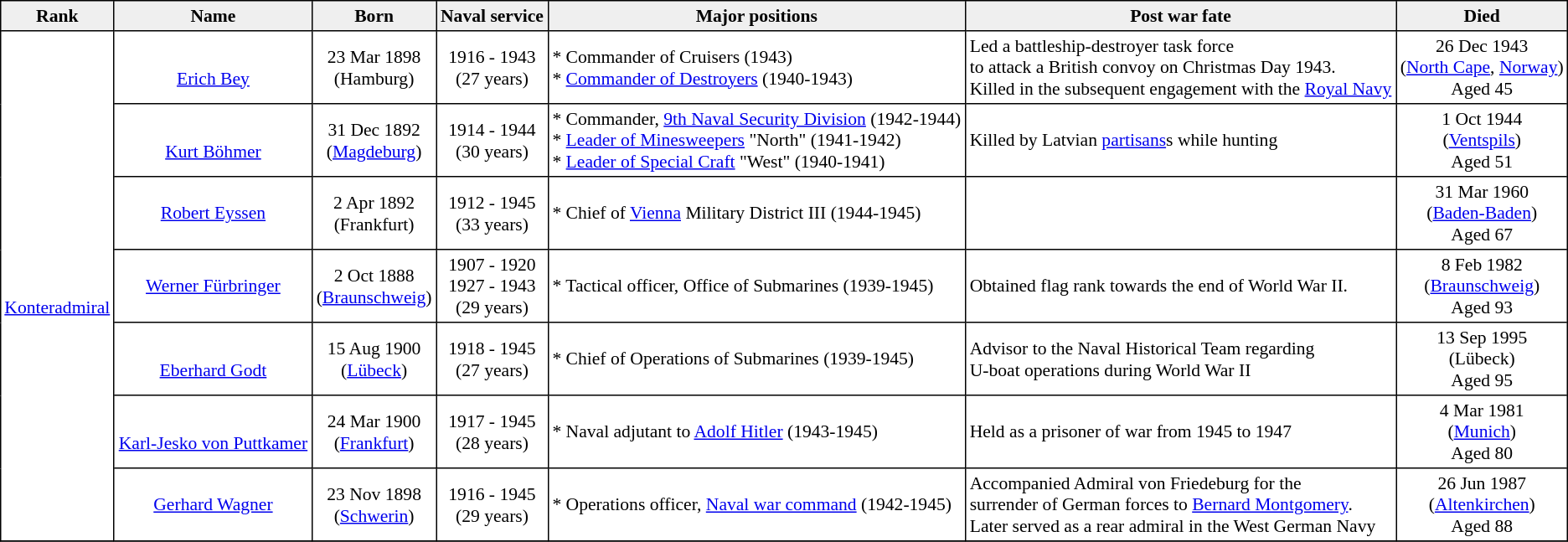<table align="center" border="1" cellpadding="3" cellspacing="0" style="font-size: 90%; border: black solid 1px; border-collapse: collapse; text-align: middle;">
<tr>
<th bgcolor="#efefef">Rank</th>
<th bgcolor="#efefef">Name</th>
<th bgcolor="#efefef">Born</th>
<th bgcolor="#efefef">Naval service</th>
<th bgcolor="#efefef">Major positions</th>
<th bgcolor="#efefef">Post war fate</th>
<th bgcolor="#efefef">Died</th>
</tr>
<tr>
<td align="center" rowspan=7><br><br><a href='#'>Konteradmiral</a></td>
<td align="center"><br><a href='#'>Erich Bey</a></td>
<td align="center">23 Mar 1898<br>(Hamburg)</td>
<td align="center">1916 - 1943<br>(27 years)</td>
<td>* Commander of Cruisers (1943)<br>* <a href='#'>Commander of Destroyers</a> (1940-1943)</td>
<td>Led a battleship-destroyer task force<br>to attack a British convoy on Christmas Day 1943.<br>Killed in the subsequent engagement with the <a href='#'>Royal Navy</a></td>
<td align="center">26 Dec 1943<br>(<a href='#'>North Cape</a>, <a href='#'>Norway</a>)<br>Aged 45</td>
</tr>
<tr>
<td align="center"><br><a href='#'>Kurt Böhmer</a></td>
<td align="center">31 Dec 1892<br>(<a href='#'>Magdeburg</a>)</td>
<td align="center">1914 - 1944<br>(30 years)</td>
<td>* Commander, <a href='#'>9th Naval Security Division</a> (1942-1944)<br>* <a href='#'>Leader of Minesweepers</a> "North" (1941-1942)<br>* <a href='#'>Leader of Special Craft</a> "West" (1940-1941)</td>
<td>Killed by Latvian <a href='#'>partisans</a>s while hunting</td>
<td align="center">1 Oct 1944<br>(<a href='#'>Ventspils</a>)<br>Aged 51</td>
</tr>
<tr>
<td align="center"><a href='#'>Robert Eyssen</a></td>
<td align="center">2 Apr 1892<br>(Frankfurt)</td>
<td align="center">1912 - 1945<br>(33 years)</td>
<td>* Chief of <a href='#'>Vienna</a> Military District III (1944-1945)</td>
<td></td>
<td align="center">31 Mar 1960<br>(<a href='#'>Baden-Baden</a>)<br>Aged 67</td>
</tr>
<tr>
<td align="center"><a href='#'>Werner Fürbringer</a></td>
<td align="center">2 Oct 1888<br>(<a href='#'>Braunschweig</a>)</td>
<td align="center">1907 - 1920<br>1927 - 1943<br>(29 years)</td>
<td>* Tactical officer, Office of Submarines (1939-1945)</td>
<td>Obtained flag rank towards the end of World War II.</td>
<td align="center">8 Feb 1982<br>(<a href='#'>Braunschweig</a>)<br>Aged 93</td>
</tr>
<tr>
<td align="center"><br><a href='#'>Eberhard Godt</a></td>
<td align="center">15 Aug 1900<br>(<a href='#'>Lübeck</a>)</td>
<td align="center">1918 - 1945<br>(27 years)</td>
<td>* Chief of Operations of Submarines (1939-1945)</td>
<td>Advisor to the Naval Historical Team regarding<br>U-boat operations during World War II</td>
<td align="center">13 Sep 1995<br>(Lübeck)<br>Aged 95</td>
</tr>
<tr>
<td align="center"><br><a href='#'>Karl-Jesko von Puttkamer</a></td>
<td align="center">24 Mar 1900<br>(<a href='#'>Frankfurt</a>)</td>
<td align="center">1917 - 1945<br>(28 years)</td>
<td>* Naval adjutant to <a href='#'>Adolf Hitler</a> (1943-1945)</td>
<td>Held as a prisoner of war from 1945 to 1947</td>
<td align="center">4 Mar 1981<br>(<a href='#'>Munich</a>)<br>Aged 80</td>
</tr>
<tr>
<td align="center"><a href='#'>Gerhard Wagner</a></td>
<td align="center">23 Nov 1898<br>(<a href='#'>Schwerin</a>)</td>
<td align="center">1916 - 1945<br>(29 years)</td>
<td>* Operations officer, <a href='#'>Naval war command</a> (1942-1945)</td>
<td>Accompanied Admiral von Friedeburg for the<br>surrender of German forces to <a href='#'>Bernard Montgomery</a>.<br>Later served as a rear admiral in the West German Navy</td>
<td align="center">26 Jun 1987<br>(<a href='#'>Altenkirchen</a>)<br>Aged 88</td>
</tr>
<tr>
</tr>
</table>
